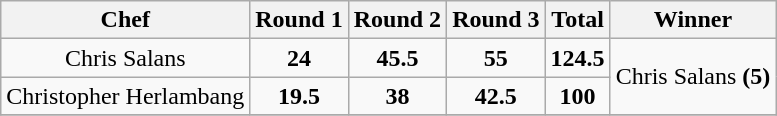<table class="wikitable"  style="float:left; margin:auto; text-align:center;">
<tr>
<th>Chef</th>
<th>Round 1</th>
<th>Round 2</th>
<th>Round 3</th>
<th>Total</th>
<th>Winner</th>
</tr>
<tr>
<td>Chris Salans</td>
<td><strong>24</strong></td>
<td><strong>45.5</strong></td>
<td><strong>55</strong></td>
<td><strong>124.5</strong></td>
<td rowspan=2>Chris Salans <strong>(5)</strong></td>
</tr>
<tr>
<td>Christopher Herlambang</td>
<td><strong>19.5</strong></td>
<td><strong>38</strong></td>
<td><strong>42.5</strong></td>
<td><strong>100</strong></td>
</tr>
<tr>
</tr>
</table>
